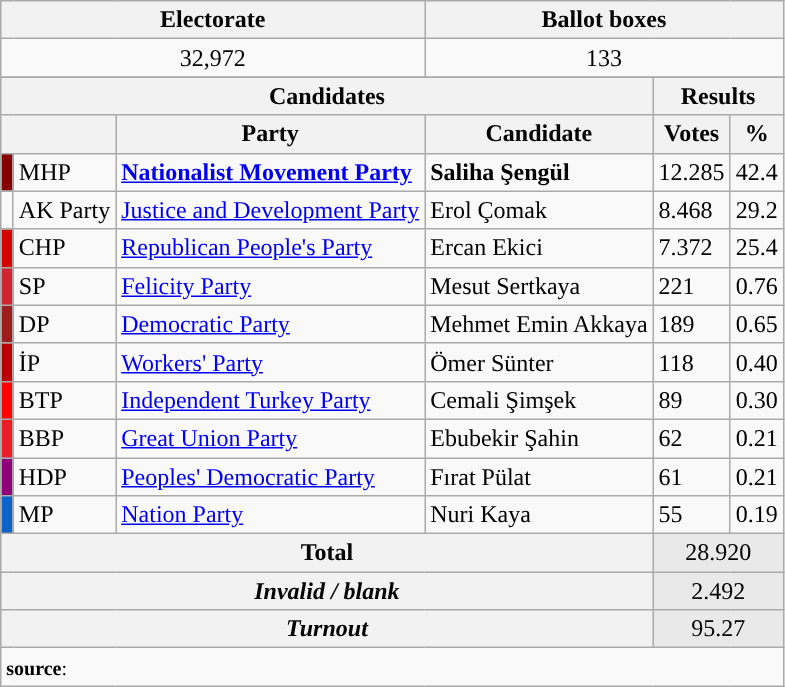<table class="wikitable">
<tr style="background-color:#F2F2F2">
<td align="center" colspan="3"><strong>Electorate</strong></td>
<td align="center" colspan="7"><strong>Ballot boxes</strong></td>
</tr>
<tr align="left">
<td align="center" colspan="3">32,972</td>
<td align="center" colspan="7">133</td>
</tr>
<tr>
</tr>
<tr style="background-color:#E9E9E9">
</tr>
<tr>
<th align="center" colspan="4">Candidates</th>
<th align="center" colspan="6">Results</th>
</tr>
<tr style="background-color:#E9E9E9">
<th align="center" colspan="2"></th>
<th align="center">Party</th>
<th align="center">Candidate</th>
<th align="center">Votes</th>
<th align="center">%</th>
</tr>
<tr align="left">
<td bgcolor="#870000" width=1></td>
<td>MHP</td>
<td><strong><a href='#'>Nationalist Movement Party</a></strong></td>
<td><strong>Saliha Şengül</strong></td>
<td>12.285</td>
<td>42.4</td>
</tr>
<tr align="left">
<td></td>
<td>AK Party</td>
<td><a href='#'>Justice and Development Party</a></td>
<td>Erol Çomak</td>
<td>8.468</td>
<td>29.2</td>
</tr>
<tr align="left">
<td bgcolor="#d50000" width=1></td>
<td>CHP</td>
<td><a href='#'>Republican People's Party</a></td>
<td>Ercan Ekici</td>
<td>7.372</td>
<td>25.4</td>
</tr>
<tr align="left">
<td bgcolor="#D02433" width=1></td>
<td>SP</td>
<td><a href='#'>Felicity Party</a></td>
<td>Mesut Sertkaya</td>
<td>221</td>
<td>0.76</td>
</tr>
<tr align="left">
<td bgcolor="#9D1D1E" width=1></td>
<td>DP</td>
<td><a href='#'>Democratic Party</a></td>
<td>Mehmet Emin Akkaya</td>
<td>189</td>
<td>0.65</td>
</tr>
<tr align="left">
<td bgcolor="#BB0000" width=1></td>
<td>İP</td>
<td><a href='#'>Workers' Party</a></td>
<td>Ömer Sünter</td>
<td>118</td>
<td>0.40</td>
</tr>
<tr align="left">
<td bgcolor="#FE0000" width=1></td>
<td>BTP</td>
<td><a href='#'>Independent Turkey Party</a></td>
<td>Cemali Şimşek</td>
<td>89</td>
<td>0.30</td>
</tr>
<tr align="left">
<td bgcolor="#ED1C24" width=1></td>
<td>BBP</td>
<td><a href='#'>Great Union Party</a></td>
<td>Ebubekir Şahin</td>
<td>62</td>
<td>0.21</td>
</tr>
<tr align="left">
<td bgcolor="#91007B" width=1></td>
<td>HDP</td>
<td><a href='#'>Peoples' Democratic Party</a></td>
<td>Fırat Pülat</td>
<td>61</td>
<td>0.21</td>
</tr>
<tr align="left">
<td bgcolor="#0C63CA" width=1></td>
<td>MP</td>
<td><a href='#'>Nation Party</a></td>
<td>Nuri Kaya</td>
<td>55</td>
<td>0.19</td>
</tr>
<tr style="background-color:#E9E9E9" align="left">
<th align="center" colspan="4"><strong>Total</strong></th>
<td align="center" colspan="5">28.920</td>
</tr>
<tr style="background-color:#E9E9E9" align="left">
<th align="center" colspan="4"><em>Invalid / blank</em></th>
<td align="center" colspan="5">2.492</td>
</tr>
<tr style="background-color:#E9E9E9" align="left">
<th align="center" colspan="4"><em>Turnout</em></th>
<td align="center" colspan="5">95.27</td>
</tr>
<tr>
<td align="left" colspan=10><small><strong>source</strong>: </small></td>
</tr>
</table>
